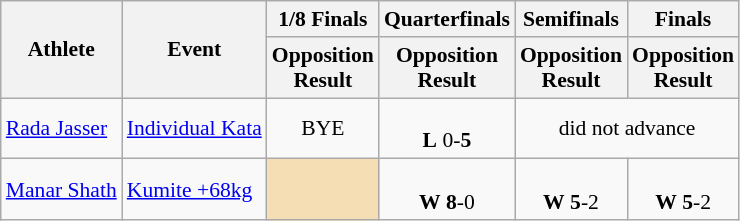<table class=wikitable style="font-size:90%">
<tr>
<th rowspan=2>Athlete</th>
<th rowspan=2>Event</th>
<th>1/8 Finals</th>
<th>Quarterfinals</th>
<th>Semifinals</th>
<th>Finals</th>
</tr>
<tr>
<th>Opposition<br>Result</th>
<th>Opposition<br>Result</th>
<th>Opposition<br>Result</th>
<th>Opposition<br>Result</th>
</tr>
<tr>
<td><a href='#'>Rada Jasser</a></td>
<td><a href='#'>Individual Kata</a></td>
<td align=center>BYE</td>
<td align=center><br><strong>L</strong> 0-<strong>5</strong></td>
<td style="text-align:center;" colspan="7">did not advance</td>
</tr>
<tr>
<td><a href='#'>Manar Shath</a></td>
<td><a href='#'>Kumite +68kg</a></td>
<td style="background:wheat;"></td>
<td align=center><br><strong>W</strong> <strong>8</strong>-0</td>
<td align=center><br><strong>W</strong> <strong>5</strong>-2</td>
<td align=center><br><strong>W</strong> <strong>5</strong>-2<br></td>
</tr>
</table>
